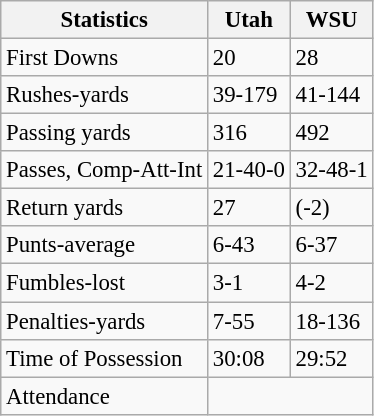<table class="wikitable" style="font-size: 95%;">
<tr>
<th>Statistics</th>
<th>Utah</th>
<th>WSU</th>
</tr>
<tr>
<td>First Downs</td>
<td>20</td>
<td>28</td>
</tr>
<tr>
<td>Rushes-yards</td>
<td>39-179</td>
<td>41-144</td>
</tr>
<tr>
<td>Passing yards</td>
<td>316</td>
<td>492</td>
</tr>
<tr>
<td>Passes, Comp-Att-Int</td>
<td>21-40-0</td>
<td>32-48-1</td>
</tr>
<tr>
<td>Return yards</td>
<td>27</td>
<td>(-2)</td>
</tr>
<tr>
<td>Punts-average</td>
<td>6-43</td>
<td>6-37</td>
</tr>
<tr>
<td>Fumbles-lost</td>
<td>3-1</td>
<td>4-2</td>
</tr>
<tr>
<td>Penalties-yards</td>
<td>7-55</td>
<td>18-136</td>
</tr>
<tr>
<td>Time of Possession</td>
<td>30:08</td>
<td>29:52</td>
</tr>
<tr>
<td>Attendance</td>
<td colspan=2></td>
</tr>
</table>
